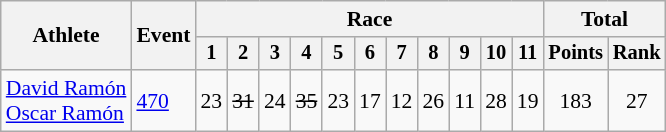<table class=wikitable style=font-size:90%;text-align:center>
<tr>
<th rowspan=2>Athlete</th>
<th rowspan=2>Event</th>
<th colspan=11>Race</th>
<th colspan=2>Total</th>
</tr>
<tr style=font-size:95%>
<th>1</th>
<th>2</th>
<th>3</th>
<th>4</th>
<th>5</th>
<th>6</th>
<th>7</th>
<th>8</th>
<th>9</th>
<th>10</th>
<th>11</th>
<th>Points</th>
<th>Rank</th>
</tr>
<tr>
<td align=left><a href='#'>David Ramón</a><br><a href='#'>Oscar Ramón</a></td>
<td align=left><a href='#'>470</a></td>
<td>23</td>
<td><s>31</s></td>
<td>24</td>
<td><s>35</s></td>
<td>23</td>
<td>17</td>
<td>12</td>
<td>26</td>
<td>11</td>
<td>28</td>
<td>19</td>
<td>183</td>
<td>27</td>
</tr>
</table>
